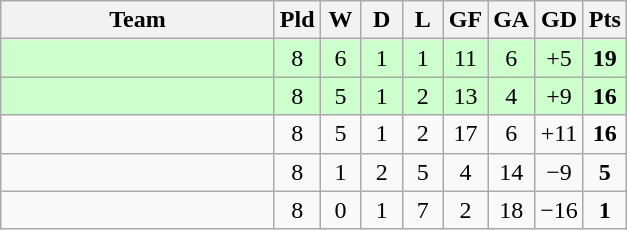<table class="wikitable" style="text-align: center;">
<tr>
<th width="175">Team</th>
<th width="20">Pld</th>
<th width="20">W</th>
<th width="20">D</th>
<th width="20">L</th>
<th width="20">GF</th>
<th width="20">GA</th>
<th width="20">GD</th>
<th width="20">Pts</th>
</tr>
<tr bgcolor="#ccffcc">
<td align="left"></td>
<td>8</td>
<td>6</td>
<td>1</td>
<td>1</td>
<td>11</td>
<td>6</td>
<td>+5</td>
<td><strong>19</strong></td>
</tr>
<tr bgcolor="#ccffcc">
<td align="left"></td>
<td>8</td>
<td>5</td>
<td>1</td>
<td>2</td>
<td>13</td>
<td>4</td>
<td>+9</td>
<td><strong>16</strong></td>
</tr>
<tr>
<td align="left"></td>
<td>8</td>
<td>5</td>
<td>1</td>
<td>2</td>
<td>17</td>
<td>6</td>
<td>+11</td>
<td><strong>16</strong></td>
</tr>
<tr>
<td align="left"></td>
<td>8</td>
<td>1</td>
<td>2</td>
<td>5</td>
<td>4</td>
<td>14</td>
<td>−9</td>
<td><strong>5</strong></td>
</tr>
<tr>
<td align="left"></td>
<td>8</td>
<td>0</td>
<td>1</td>
<td>7</td>
<td>2</td>
<td>18</td>
<td>−16</td>
<td><strong>1</strong></td>
</tr>
</table>
